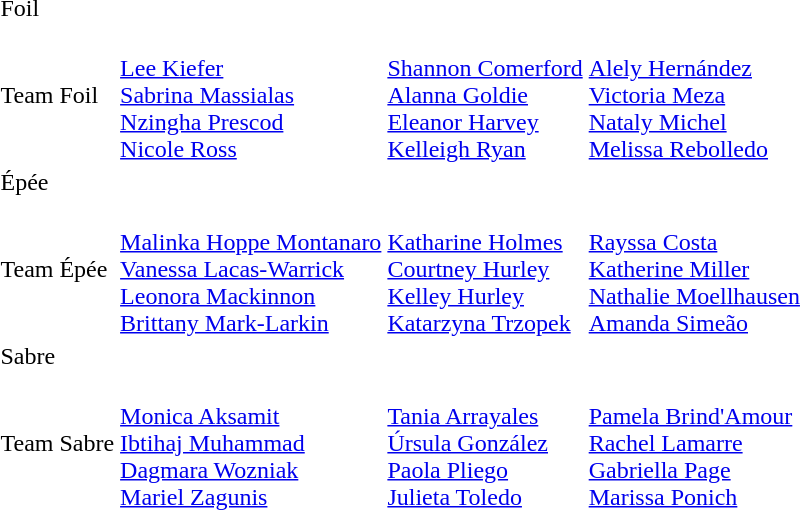<table>
<tr>
<td>Foil</td>
<td></td>
<td></td>
<td><br></td>
</tr>
<tr>
<td>Team Foil</td>
<td><br><a href='#'>Lee Kiefer</a><br><a href='#'>Sabrina Massialas</a><br><a href='#'>Nzingha Prescod</a><br><a href='#'>Nicole Ross</a></td>
<td><br><a href='#'>Shannon Comerford</a><br><a href='#'>Alanna Goldie</a><br><a href='#'>Eleanor Harvey</a><br><a href='#'>Kelleigh Ryan</a></td>
<td><br><a href='#'>Alely Hernández</a><br><a href='#'>Victoria Meza</a><br><a href='#'>Nataly Michel</a><br><a href='#'>Melissa Rebolledo</a></td>
</tr>
<tr>
<td>Épée</td>
<td></td>
<td></td>
<td><br></td>
</tr>
<tr>
<td>Team Épée</td>
<td><br><a href='#'>Malinka Hoppe Montanaro</a><br><a href='#'>Vanessa Lacas-Warrick</a><br><a href='#'>Leonora Mackinnon</a><br><a href='#'>Brittany Mark-Larkin</a></td>
<td><br><a href='#'>Katharine Holmes</a><br><a href='#'>Courtney Hurley</a><br><a href='#'>Kelley Hurley</a><br><a href='#'>Katarzyna Trzopek</a></td>
<td><br><a href='#'>Rayssa Costa</a><br><a href='#'>Katherine Miller</a><br><a href='#'>Nathalie Moellhausen</a><br><a href='#'>Amanda Simeão</a></td>
</tr>
<tr>
<td>Sabre</td>
<td></td>
<td></td>
<td><br></td>
</tr>
<tr>
<td>Team Sabre</td>
<td><br><a href='#'>Monica Aksamit</a><br><a href='#'>Ibtihaj Muhammad</a><br><a href='#'>Dagmara Wozniak</a><br><a href='#'>Mariel Zagunis</a></td>
<td><br><a href='#'>Tania Arrayales</a><br><a href='#'>Úrsula González</a><br><a href='#'>Paola Pliego</a><br><a href='#'>Julieta Toledo</a></td>
<td><br><a href='#'>Pamela Brind'Amour</a><br><a href='#'>Rachel Lamarre</a><br><a href='#'>Gabriella Page</a><br><a href='#'>Marissa Ponich</a></td>
</tr>
</table>
